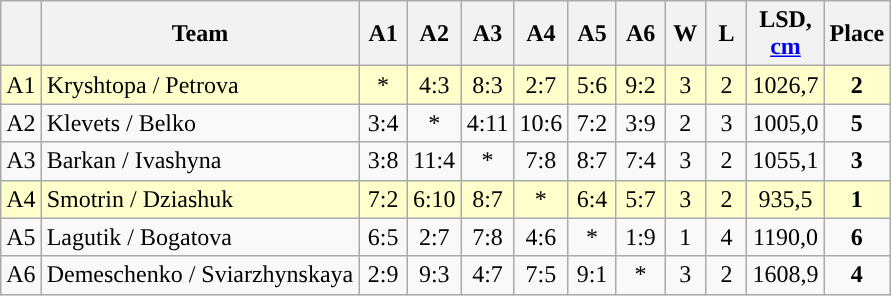<table class="wikitable" style="text-align:center;">
<tr>
<th></th>
<th>Team</th>
<th width="25">A1</th>
<th width="25">A2</th>
<th width="25">A3</th>
<th width="25">A4</th>
<th width="25">A5</th>
<th width="25">A6</th>
<th width="20">W</th>
<th width="20">L</th>
<th width="30">LSD,<br><a href='#'>cm</a></th>
<th>Place</th>
</tr>
<tr bgcolor=#ffffcc>
<td>A1</td>
<td align=left>Kryshtopa / Petrova</td>
<td>*</td>
<td>4:3</td>
<td>8:3</td>
<td>2:7</td>
<td>5:6</td>
<td>9:2</td>
<td>3</td>
<td>2</td>
<td>1026,7</td>
<td><strong>2</strong></td>
</tr>
<tr>
<td>A2</td>
<td align=left>Klevets / Belko</td>
<td>3:4</td>
<td>*</td>
<td>4:11</td>
<td>10:6</td>
<td>7:2</td>
<td>3:9</td>
<td>2</td>
<td>3</td>
<td>1005,0</td>
<td><strong>5</strong></td>
</tr>
<tr>
<td>A3</td>
<td align=left>Barkan / Ivashyna</td>
<td>3:8</td>
<td>11:4</td>
<td>*</td>
<td>7:8</td>
<td>8:7</td>
<td>7:4</td>
<td>3</td>
<td>2</td>
<td>1055,1</td>
<td><strong>3</strong></td>
</tr>
<tr bgcolor=#ffffcc>
<td>A4</td>
<td align=left>Smotrin / Dziashuk</td>
<td>7:2</td>
<td>6:10</td>
<td>8:7</td>
<td>*</td>
<td>6:4</td>
<td>5:7</td>
<td>3</td>
<td>2</td>
<td>935,5</td>
<td><strong>1</strong></td>
</tr>
<tr>
<td>A5</td>
<td align=left>Lagutik / Bogatova</td>
<td>6:5</td>
<td>2:7</td>
<td>7:8</td>
<td>4:6</td>
<td>*</td>
<td>1:9</td>
<td>1</td>
<td>4</td>
<td>1190,0</td>
<td><strong>6</strong></td>
</tr>
<tr>
<td>A6</td>
<td align=left>Demeschenko / Sviarzhynskaya</td>
<td>2:9</td>
<td>9:3</td>
<td>4:7</td>
<td>7:5</td>
<td>9:1</td>
<td>*</td>
<td>3</td>
<td>2</td>
<td>1608,9</td>
<td><strong>4</strong></td>
</tr>
</table>
